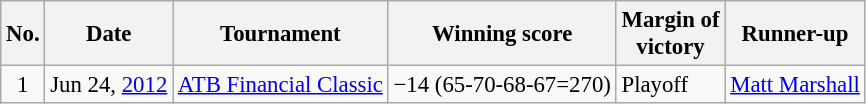<table class="wikitable" style="font-size:95%;">
<tr>
<th>No.</th>
<th>Date</th>
<th>Tournament</th>
<th>Winning score</th>
<th>Margin of<br>victory</th>
<th>Runner-up</th>
</tr>
<tr>
<td align=center>1</td>
<td align=right>Jun 24, <a href='#'>2012</a></td>
<td><a href='#'>ATB Financial Classic</a></td>
<td>−14 (65-70-68-67=270)</td>
<td>Playoff</td>
<td> <a href='#'>Matt Marshall</a></td>
</tr>
</table>
